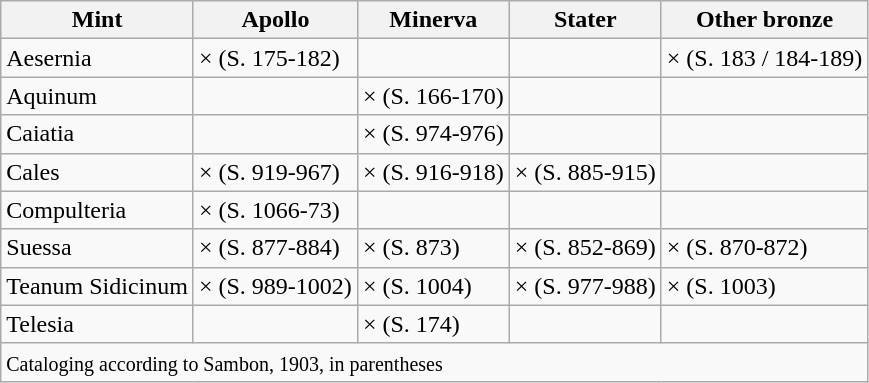<table class="wikitable">
<tr>
<th>Mint</th>
<th>Apollo</th>
<th>Minerva</th>
<th><strong>Stater</strong></th>
<th>Other bronze</th>
</tr>
<tr>
<td>Aesernia</td>
<td>× (S. 175-182)</td>
<td></td>
<td></td>
<td>× (S. 183 / 184-189)</td>
</tr>
<tr>
<td>Aquinum</td>
<td></td>
<td>× (S. 166-170)</td>
<td></td>
<td></td>
</tr>
<tr>
<td>Caiatia</td>
<td></td>
<td>× (S. 974-976)</td>
<td></td>
<td></td>
</tr>
<tr>
<td>Cales</td>
<td>× (S. 919-967)</td>
<td>× (S. 916-918)</td>
<td>× (S. 885-915)</td>
<td></td>
</tr>
<tr>
<td>Compulteria</td>
<td>× (S. 1066-73)</td>
<td></td>
<td></td>
<td></td>
</tr>
<tr>
<td>Suessa</td>
<td>× (S. 877-884)</td>
<td>× (S. 873)</td>
<td>× (S. 852-869)</td>
<td>× (S. 870-872)</td>
</tr>
<tr>
<td>Teanum Sidicinum</td>
<td>× (S. 989-1002)</td>
<td>× (S. 1004)</td>
<td>× (S. 977-988)</td>
<td>× (S. 1003)</td>
</tr>
<tr>
<td>Telesia</td>
<td></td>
<td>× (S. 174)</td>
<td></td>
<td></td>
</tr>
<tr>
<td colspan="5"><small>Cataloging according to Sambon, 1903, in parentheses</small></td>
</tr>
</table>
